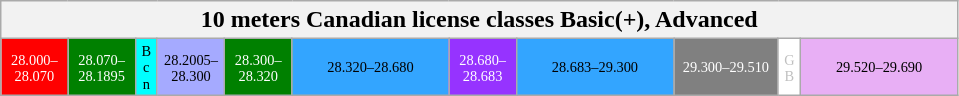<table class="wikitable">
<tr>
<th style="width: 150px;" colspan=11>10 meters   Canadian license classes Basic(+), Advanced</th>
</tr>
<tr style="font-size:60%;" align=center>
<td style="width: 40px;background-color:red;color:white;">28.000–28.070</td>
<td style="width: 40px;background-color:green;color:white;">28.070–28.1895</td>
<td style="width: 10px;background-color:cyan;">B<br>c<br>n</td>
<td style="width: 40px;background-color:#A5AAFF;">28.2005–28.300</td>
<td style="width: 40px;background-color:green;color:white;">28.300–28.320</td>
<td style="width:100px;background-color:#33A5FF;">28.320–28.680</td>
<td style="width: 40px;background-color:#9633FF;color:white;">28.680–28.683</td>
<td style="width:100px;background-color:#33A5FF;">28.683–29.300</td>
<td style="width: 65px;background-color:grey;color:white;">29.300–29.510</td>
<td style="width: 10px;background-color:white;color:silver;">G<br>B</td>
<td style="width:100px;background-color:#E8AFF5;">29.520–29.690</td>
</tr>
</table>
